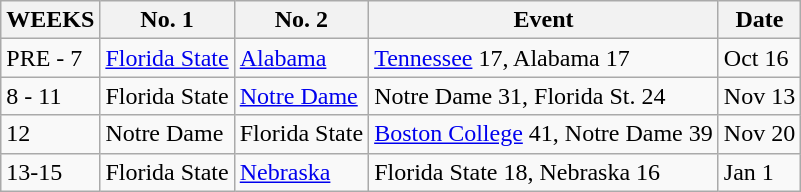<table class="wikitable">
<tr>
<th>WEEKS</th>
<th>No. 1</th>
<th>No. 2</th>
<th>Event</th>
<th>Date</th>
</tr>
<tr>
<td>PRE - 7</td>
<td><a href='#'>Florida State</a></td>
<td><a href='#'>Alabama</a></td>
<td><a href='#'>Tennessee</a> 17, Alabama 17</td>
<td>Oct 16</td>
</tr>
<tr>
<td>8 - 11</td>
<td>Florida State</td>
<td><a href='#'>Notre Dame</a></td>
<td>Notre Dame 31, Florida St. 24</td>
<td>Nov 13</td>
</tr>
<tr>
<td>12</td>
<td>Notre Dame</td>
<td>Florida State</td>
<td><a href='#'>Boston College</a> 41, Notre Dame 39</td>
<td>Nov 20</td>
</tr>
<tr>
<td>13-15</td>
<td>Florida State</td>
<td><a href='#'>Nebraska</a></td>
<td>Florida State 18, Nebraska 16</td>
<td>Jan 1</td>
</tr>
</table>
